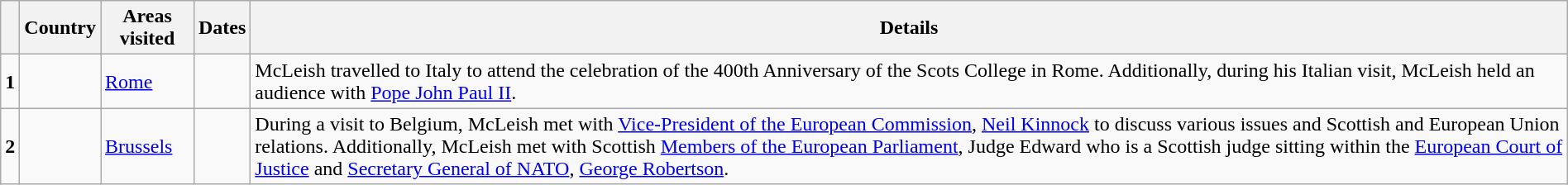<table class="wikitable sortable" style="margin: 1em auto 1em auto">
<tr>
<th></th>
<th>Country</th>
<th>Areas visited</th>
<th>Dates</th>
<th class="unsortable">Details</th>
</tr>
<tr>
<td rowspan=1><strong>1</strong></td>
<td></td>
<td><a href='#'>Rome</a></td>
<td></td>
<td>McLeish travelled to Italy to attend the celebration of the 400th Anniversary of the Scots College in Rome. Additionally, during his Italian visit, McLeish held an audience with <a href='#'>Pope John Paul II</a>.</td>
</tr>
<tr>
<td rowspan=1><strong>2</strong></td>
<td></td>
<td><a href='#'>Brussels</a></td>
<td></td>
<td>During a visit to Belgium, McLeish met with <a href='#'>Vice-President of the European Commission</a>, <a href='#'>Neil Kinnock</a> to discuss various issues and Scottish and European Union relations. Additionally, McLeish met with Scottish <a href='#'>Members of the European Parliament</a>, Judge Edward who is a Scottish judge sitting within the <a href='#'>European Court of Justice</a> and <a href='#'>Secretary General of NATO</a>, <a href='#'>George Robertson</a>.</td>
</tr>
</table>
